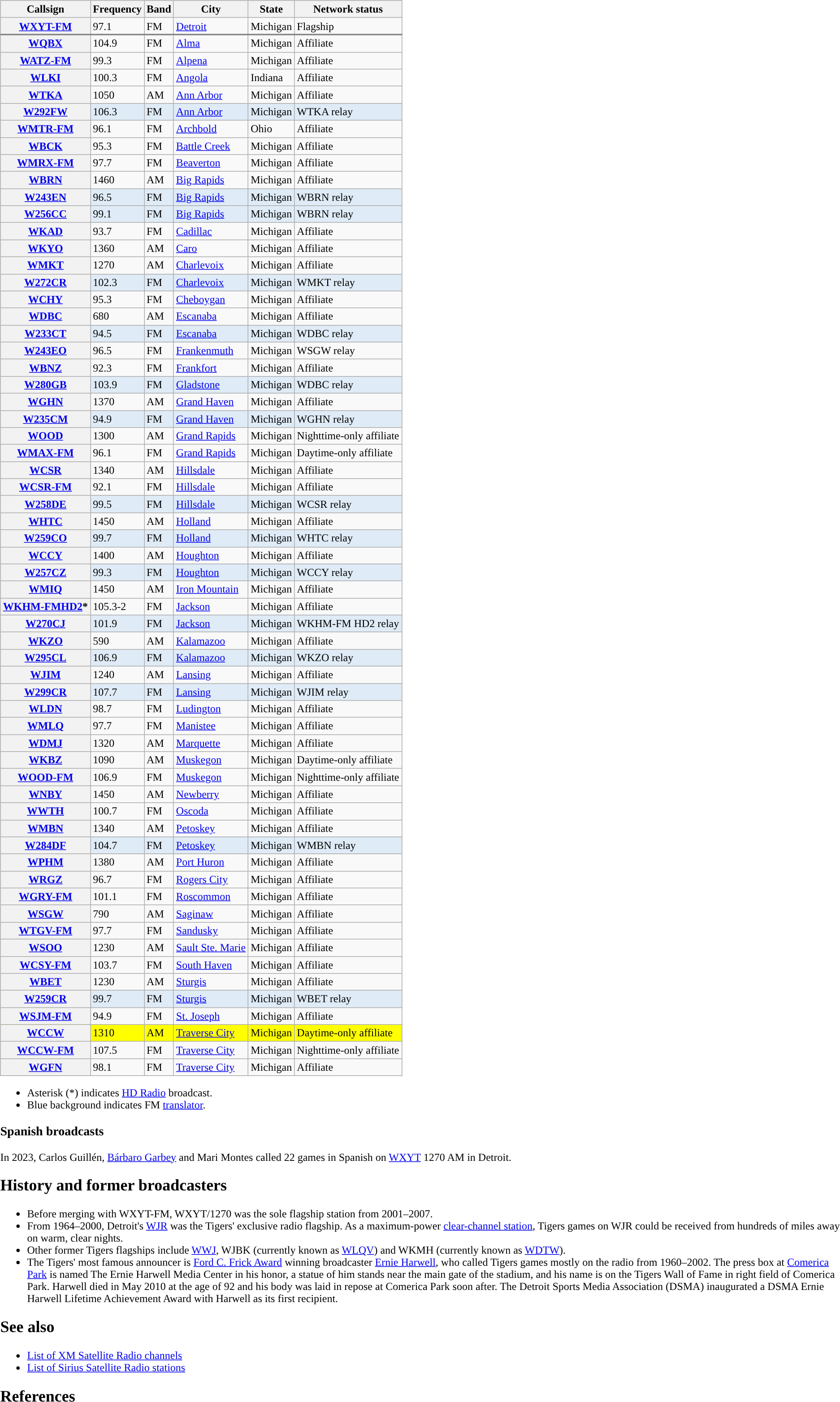<table style="background: transparent; margin: auto; float:right">
<tr>
<td valign="bottom"><br><table class="wikitable sortable" margin: auto; float:left">
<tr>
<th scope="col">Callsign</th>
<th scope="col">Frequency</th>
<th scope="col">Band</th>
<th scope="col">City</th>
<th scope="col">State</th>
<th scope="col">Network status</th>
</tr>
<tr>
<th scope = "row"><a href='#'>WXYT-FM</a></th>
<td data-sort-value=097100>97.1</td>
<td>FM</td>
<td><a href='#'>Detroit</a></td>
<td>Michigan</td>
<td>Flagship</td>
</tr>
<tr style="border-bottom: 2px solid grey">
</tr>
<tr>
<th scope = "row"><a href='#'>WQBX</a></th>
<td data-sort-value=104900>104.9</td>
<td>FM</td>
<td><a href='#'>Alma</a></td>
<td>Michigan</td>
<td>Affiliate</td>
</tr>
<tr>
<th scope = "row"><a href='#'>WATZ-FM</a></th>
<td data-sort-value=099300>99.3</td>
<td>FM</td>
<td><a href='#'>Alpena</a></td>
<td>Michigan</td>
<td>Affiliate</td>
</tr>
<tr>
<th scope = "row"><a href='#'>WLKI</a></th>
<td data-sort-value=100300>100.3</td>
<td>FM</td>
<td><a href='#'>Angola</a></td>
<td>Indiana</td>
<td>Affiliate</td>
</tr>
<tr>
<th scope = "row"><a href='#'>WTKA</a></th>
<td data-sort-value=001050>1050</td>
<td>AM</td>
<td><a href='#'>Ann Arbor</a></td>
<td>Michigan</td>
<td>Affiliate</td>
</tr>
<tr style="background-color:#DFEBF6;">
<th scope = "row"><a href='#'>W292FW</a></th>
<td data-sort-value=106390>106.3</td>
<td>FM</td>
<td><a href='#'>Ann Arbor</a></td>
<td>Michigan</td>
<td>WTKA relay</td>
</tr>
<tr>
<th scope = "row"><a href='#'>WMTR-FM</a></th>
<td data-sort-value=096100>96.1</td>
<td>FM</td>
<td><a href='#'>Archbold</a></td>
<td>Ohio</td>
<td>Affiliate</td>
</tr>
<tr>
<th scope = "row"><a href='#'>WBCK</a></th>
<td data-sort-value=095300>95.3</td>
<td>FM</td>
<td><a href='#'>Battle Creek</a></td>
<td>Michigan</td>
<td>Affiliate<br></td>
</tr>
<tr>
<th scope = "row"><a href='#'>WMRX-FM</a></th>
<td data-sort-value=097700>97.7</td>
<td>FM</td>
<td><a href='#'>Beaverton</a></td>
<td>Michigan</td>
<td>Affiliate</td>
</tr>
<tr>
<th scope = "row"><a href='#'>WBRN</a></th>
<td>1460</td>
<td>AM</td>
<td><a href='#'>Big Rapids</a></td>
<td>Michigan</td>
<td>Affiliate</td>
</tr>
<tr style="background-color:#DFEBF6;">
<th scope = "row"><a href='#'>W243EN</a></th>
<td data-sort-value=096590>96.5</td>
<td>FM</td>
<td><a href='#'>Big Rapids</a></td>
<td>Michigan</td>
<td>WBRN relay</td>
</tr>
<tr style="background-color:#DFEBF6;">
<th scope = "row"><a href='#'>W256CC</a></th>
<td data-sort-value=099190>99.1</td>
<td>FM</td>
<td><a href='#'>Big Rapids</a></td>
<td>Michigan</td>
<td>WBRN relay</td>
</tr>
<tr>
<th scope = "row"><a href='#'>WKAD</a></th>
<td data-sort-value=093700>93.7</td>
<td>FM</td>
<td><a href='#'>Cadillac</a></td>
<td>Michigan</td>
<td>Affiliate</td>
</tr>
<tr>
<th scope = "row"><a href='#'>WKYO</a></th>
<td data-sort-value=001360>1360</td>
<td>AM</td>
<td><a href='#'>Caro</a></td>
<td>Michigan</td>
<td>Affiliate</td>
</tr>
<tr>
<th scope = "row"><a href='#'>WMKT</a></th>
<td>1270</td>
<td>AM</td>
<td><a href='#'>Charlevoix</a></td>
<td>Michigan</td>
<td>Affiliate</td>
</tr>
<tr style="background-color:#DFEBF6;">
<th scope = "row"><a href='#'>W272CR</a></th>
<td data-sort-value=102390>102.3</td>
<td>FM</td>
<td><a href='#'>Charlevoix</a></td>
<td>Michigan</td>
<td>WMKT relay</td>
</tr>
<tr>
<th scope = "row"><a href='#'>WCHY</a></th>
<td data-sort-value=095300>95.3</td>
<td>FM</td>
<td><a href='#'>Cheboygan</a></td>
<td>Michigan</td>
<td>Affiliate</td>
</tr>
<tr>
<th scope = "row"><a href='#'>WDBC</a></th>
<td data-sort-value=000680>680</td>
<td>AM</td>
<td><a href='#'>Escanaba</a></td>
<td>Michigan</td>
<td>Affiliate</td>
</tr>
<tr style="background-color:#DFEBF6;">
<th scope = "row"><a href='#'>W233CT</a></th>
<td data-sort-value=094590>94.5</td>
<td>FM</td>
<td><a href='#'>Escanaba</a></td>
<td>Michigan</td>
<td>WDBC relay</td>
</tr>
<tr>
<th scope = "row"><a href='#'>W243EO</a></th>
<td data-sort-value=096590>96.5</td>
<td>FM</td>
<td><a href='#'>Frankenmuth</a></td>
<td>Michigan</td>
<td>WSGW relay</td>
</tr>
<tr>
<th scope = "row"><a href='#'>WBNZ</a></th>
<td data-sort-value=092300>92.3</td>
<td>FM</td>
<td><a href='#'>Frankfort</a></td>
<td>Michigan</td>
<td>Affiliate</td>
</tr>
<tr style="background-color:#DFEBF6;">
<th scope = "row"><a href='#'>W280GB</a></th>
<td data-sort-value=103990>103.9</td>
<td>FM</td>
<td><a href='#'>Gladstone</a></td>
<td>Michigan</td>
<td>WDBC relay</td>
</tr>
<tr>
<th scope = "row"><a href='#'>WGHN</a></th>
<td data-sort-value=001370>1370</td>
<td>AM</td>
<td><a href='#'>Grand Haven</a></td>
<td>Michigan</td>
<td>Affiliate</td>
</tr>
<tr style="background-color:#DFEBF6;">
<th scope = "row"><a href='#'>W235CM</a></th>
<td data-sort-value=094990>94.9</td>
<td>FM</td>
<td><a href='#'>Grand Haven</a></td>
<td>Michigan</td>
<td>WGHN relay</td>
</tr>
<tr>
<th scope = "row"><a href='#'>WOOD</a></th>
<td data-sort-value=001300>1300</td>
<td>AM</td>
<td><a href='#'>Grand Rapids</a></td>
<td>Michigan</td>
<td>Nighttime-only affiliate</td>
</tr>
<tr>
<th scope = "row"><a href='#'>WMAX-FM</a></th>
<td data-sort-value=096100>96.1</td>
<td>FM</td>
<td><a href='#'>Grand Rapids</a></td>
<td>Michigan</td>
<td>Daytime-only affiliate</td>
</tr>
<tr>
<th scope = "row"><a href='#'>WCSR</a></th>
<td data-sort-value=001340>1340</td>
<td>AM</td>
<td><a href='#'>Hillsdale</a></td>
<td>Michigan</td>
<td>Affiliate</td>
</tr>
<tr>
<th scope = "row"><a href='#'>WCSR-FM</a></th>
<td data-sort-value=092100>92.1</td>
<td>FM</td>
<td><a href='#'>Hillsdale</a></td>
<td>Michigan</td>
<td>Affiliate</td>
</tr>
<tr style="background-color:#DFEBF6;">
<th scope = "row"><a href='#'>W258DE</a></th>
<td data-sort-value=099590>99.5</td>
<td>FM</td>
<td><a href='#'>Hillsdale</a></td>
<td>Michigan</td>
<td>WCSR relay</td>
</tr>
<tr>
<th scope = "row"><a href='#'>WHTC</a></th>
<td data-sort-value=001450>1450</td>
<td>AM</td>
<td><a href='#'>Holland</a></td>
<td>Michigan</td>
<td>Affiliate</td>
</tr>
<tr style="background-color:#DFEBF6;">
<th scope = "row"><a href='#'>W259CO</a></th>
<td data-sort-value=099790>99.7</td>
<td>FM</td>
<td><a href='#'>Holland</a></td>
<td>Michigan</td>
<td>WHTC relay</td>
</tr>
<tr>
<th scope = "row"><a href='#'>WCCY</a></th>
<td data-sort-value=001400>1400</td>
<td>AM</td>
<td><a href='#'>Houghton</a></td>
<td>Michigan</td>
<td>Affiliate</td>
</tr>
<tr style="background-color:#DFEBF6;">
<th scope = "row"><a href='#'>W257CZ</a></th>
<td data-sort-value=099390>99.3</td>
<td>FM</td>
<td><a href='#'>Houghton</a></td>
<td>Michigan</td>
<td>WCCY relay</td>
</tr>
<tr>
<th scope = "row"><a href='#'>WMIQ</a></th>
<td data-sort-value=001450>1450</td>
<td>AM</td>
<td><a href='#'>Iron Mountain</a></td>
<td>Michigan</td>
<td>Affiliate</td>
</tr>
<tr>
<th scope = "row"><a href='#'>WKHM-FMHD2</a>*</th>
<td data-sort-value=105320>105.3-2</td>
<td>FM</td>
<td><a href='#'>Jackson</a></td>
<td>Michigan</td>
<td>Affiliate</td>
</tr>
<tr style="background-color:#DFEBF6;">
<th scope = "row"><a href='#'>W270CJ</a></th>
<td data-sort-value=101990>101.9</td>
<td>FM</td>
<td><a href='#'>Jackson</a></td>
<td>Michigan</td>
<td>WKHM-FM HD2 relay</td>
</tr>
<tr>
<th scope = "row"><a href='#'>WKZO</a></th>
<td data-sort-value=000590>590</td>
<td>AM</td>
<td><a href='#'>Kalamazoo</a></td>
<td>Michigan</td>
<td>Affiliate</td>
</tr>
<tr style="background-color:#DFEBF6;">
<th scope = "row"><a href='#'>W295CL</a></th>
<td data-sort-value=106990>106.9</td>
<td>FM</td>
<td><a href='#'>Kalamazoo</a></td>
<td>Michigan</td>
<td>WKZO relay</td>
</tr>
<tr>
<th scope = "row"><a href='#'>WJIM</a></th>
<td data-sort-value=001240>1240</td>
<td>AM</td>
<td><a href='#'>Lansing</a></td>
<td>Michigan</td>
<td>Affiliate</td>
</tr>
<tr style="background-color:#DFEBF6;">
<th scope = "row"><a href='#'>W299CR</a></th>
<td data-sort-value=107790>107.7</td>
<td>FM</td>
<td><a href='#'>Lansing</a></td>
<td>Michigan</td>
<td>WJIM relay</td>
</tr>
<tr>
<th scope = "row"><a href='#'>WLDN</a></th>
<td data-sort-value=098700>98.7</td>
<td>FM</td>
<td><a href='#'>Ludington</a></td>
<td>Michigan</td>
<td>Affiliate</td>
</tr>
<tr>
<th scope = "row"><a href='#'>WMLQ</a></th>
<td data-sort-value=097700>97.7</td>
<td>FM</td>
<td><a href='#'>Manistee</a></td>
<td>Michigan</td>
<td>Affiliate</td>
</tr>
<tr>
<th scope = "row"><a href='#'>WDMJ</a></th>
<td data-sort-value=001320>1320</td>
<td>AM</td>
<td><a href='#'>Marquette</a></td>
<td>Michigan</td>
<td>Affiliate</td>
</tr>
<tr>
<th scope = "row"><a href='#'>WKBZ</a></th>
<td data-sort-value=001090>1090</td>
<td>AM</td>
<td><a href='#'>Muskegon</a></td>
<td>Michigan</td>
<td>Daytime-only affiliate</td>
</tr>
<tr>
<th scope = "row"><a href='#'>WOOD-FM</a></th>
<td data-sort-value=106900>106.9</td>
<td>FM</td>
<td><a href='#'>Muskegon</a></td>
<td>Michigan</td>
<td>Nighttime-only affiliate</td>
</tr>
<tr>
<th scope = "row"><a href='#'>WNBY</a></th>
<td data-sort-value=001450>1450</td>
<td>AM</td>
<td><a href='#'>Newberry</a></td>
<td>Michigan</td>
<td>Affiliate</td>
</tr>
<tr>
<th scope = "row"><a href='#'>WWTH</a></th>
<td data-sort-value=100700>100.7</td>
<td>FM</td>
<td><a href='#'>Oscoda</a></td>
<td>Michigan</td>
<td>Affiliate</td>
</tr>
<tr>
<th scope = "row"><a href='#'>WMBN</a></th>
<td data-sort-value=001340>1340</td>
<td>AM</td>
<td><a href='#'>Petoskey</a></td>
<td>Michigan</td>
<td>Affiliate</td>
</tr>
<tr style="background-color:#DFEBF6;">
<th scope = "row"><a href='#'>W284DF</a></th>
<td data-sort-value=104790>104.7</td>
<td>FM</td>
<td><a href='#'>Petoskey</a></td>
<td>Michigan</td>
<td>WMBN relay</td>
</tr>
<tr>
<th scope = "row"><a href='#'>WPHM</a></th>
<td data-sort-value=001380>1380</td>
<td>AM</td>
<td><a href='#'>Port Huron</a></td>
<td>Michigan</td>
<td>Affiliate</td>
</tr>
<tr>
<th scope = "row"><a href='#'>WRGZ</a></th>
<td data-sort-value=096700>96.7</td>
<td>FM</td>
<td><a href='#'>Rogers City</a></td>
<td>Michigan</td>
<td>Affiliate</td>
</tr>
<tr>
<th scope = "row"><a href='#'>WGRY-FM</a></th>
<td data-sort-value=101100>101.1</td>
<td>FM</td>
<td><a href='#'>Roscommon</a></td>
<td>Michigan</td>
<td>Affiliate</td>
</tr>
<tr>
<th scope = "row"><a href='#'>WSGW</a></th>
<td data-sort-value=000790>790</td>
<td>AM</td>
<td><a href='#'>Saginaw</a></td>
<td>Michigan</td>
<td>Affiliate</td>
</tr>
<tr>
<th scope = "row"><a href='#'>WTGV-FM</a></th>
<td data-sort-value=097700>97.7</td>
<td>FM</td>
<td><a href='#'>Sandusky</a></td>
<td>Michigan</td>
<td>Affiliate</td>
</tr>
<tr>
<th scope = "row"><a href='#'>WSOO</a></th>
<td data-sort-value=001230>1230</td>
<td>AM</td>
<td><a href='#'>Sault Ste. Marie</a></td>
<td>Michigan</td>
<td>Affiliate</td>
</tr>
<tr>
<th scope = "row"><a href='#'>WCSY-FM</a></th>
<td data-sort-value=103700>103.7</td>
<td>FM</td>
<td><a href='#'>South Haven</a></td>
<td>Michigan</td>
<td>Affiliate</td>
</tr>
<tr>
<th scope = "row"><a href='#'>WBET</a></th>
<td data-sort-value=001230>1230</td>
<td>AM</td>
<td><a href='#'>Sturgis</a></td>
<td>Michigan</td>
<td>Affiliate</td>
</tr>
<tr style="background-color:#DFEBF6;">
<th scope = "row"><a href='#'>W259CR</a></th>
<td data-sort-value=099791>99.7</td>
<td>FM</td>
<td><a href='#'>Sturgis</a></td>
<td>Michigan</td>
<td>WBET relay</td>
</tr>
<tr>
<th scope = "row"><a href='#'>WSJM-FM</a></th>
<td data-sort-value=094900>94.9</td>
<td>FM</td>
<td><a href='#'>St. Joseph</a></td>
<td>Michigan</td>
<td>Affiliate</td>
</tr>
<tr style="background-color:#FFFF00;">
<th scope = "row"><a href='#'>WCCW</a></th>
<td data-sort-value=001310>1310</td>
<td>AM</td>
<td><a href='#'>Traverse City</a></td>
<td>Michigan</td>
<td>Daytime-only affiliate</td>
</tr>
<tr>
<th scope = "row"><a href='#'>WCCW-FM</a></th>
<td data-sort-value=107500>107.5</td>
<td>FM</td>
<td><a href='#'>Traverse City</a></td>
<td>Michigan</td>
<td>Nighttime-only affiliate</td>
</tr>
<tr>
<th scope = "row"><a href='#'>WGFN</a></th>
<td data-sort-value=098100>98.1</td>
<td>FM</td>
<td><a href='#'>Traverse City</a></td>
<td>Michigan</td>
<td>Affiliate</td>
</tr>
</table>
<ul><li>Asterisk (*) indicates <a href='#'>HD Radio</a> broadcast.</li><li><span>Blue background</span> indicates FM <a href='#'>translator</a>.</li></ul><h3>Spanish broadcasts</h3>In 2023, Carlos Guillén, <a href='#'>Bárbaro Garbey</a> and Mari Montes called 22 games in Spanish on <a href='#'>WXYT</a> 1270 AM in Detroit.<h2>History and former broadcasters</h2><ul><li>Before merging with WXYT-FM, WXYT/1270 was the sole flagship station from 2001–2007.</li><li>From 1964–2000, Detroit's <a href='#'>WJR</a> was the Tigers' exclusive radio flagship. As a maximum-power <a href='#'>clear-channel station</a>, Tigers games on WJR could be received from hundreds of miles away on warm, clear nights.</li><li>Other former Tigers flagships include <a href='#'>WWJ</a>, WJBK (currently known as <a href='#'>WLQV</a>) and WKMH (currently known as <a href='#'>WDTW</a>).</li><li>The Tigers' most famous announcer is <a href='#'>Ford C. Frick Award</a> winning broadcaster <a href='#'>Ernie Harwell</a>, who called Tigers games mostly on the radio from 1960–2002. The press box at <a href='#'>Comerica Park</a> is named The Ernie Harwell Media Center in his honor, a statue of him stands near the main gate of the stadium, and his name is on the Tigers Wall of Fame in right field of Comerica Park. Harwell died in May 2010 at the age of 92 and his body was laid in repose at Comerica Park soon after. The Detroit Sports Media Association (DSMA) inaugurated a DSMA Ernie Harwell Lifetime Achievement Award with Harwell as its first recipient.</li></ul><h2>See also</h2><ul><li><a href='#'>List of XM Satellite Radio channels</a></li><li><a href='#'>List of Sirius Satellite Radio stations</a></li></ul><h2>References</h2><br>

</td>
</tr>
</table>
